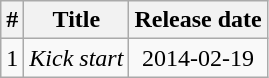<table class="wikitable">
<tr>
<th>#</th>
<th>Title</th>
<th>Release date</th>
</tr>
<tr>
<td>1</td>
<td><em>Kick start</em></td>
<td align="center">2014-02-19</td>
</tr>
</table>
